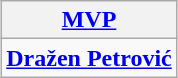<table class="wikitable" style="text-align: center; margin: 0 auto;">
<tr>
<th><a href='#'>MVP</a></th>
</tr>
<tr>
<td> <strong><a href='#'>Dražen Petrović</a></strong></td>
</tr>
</table>
